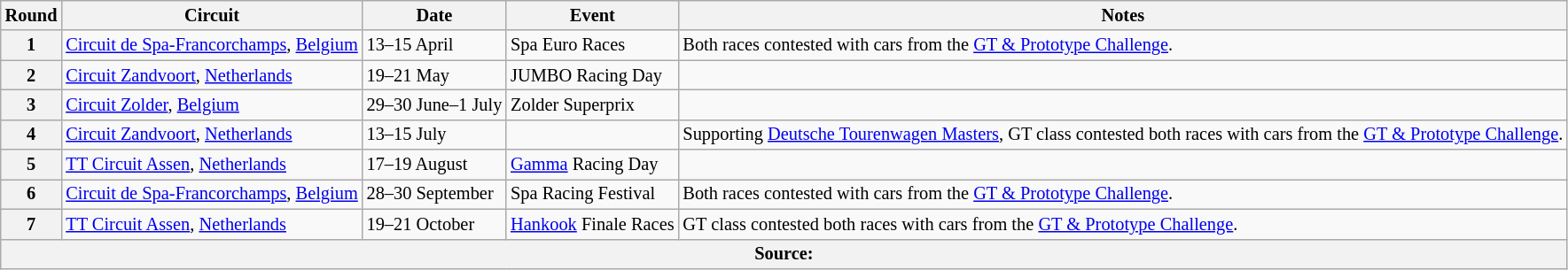<table class="wikitable" style="font-size: 85%;">
<tr>
<th>Round</th>
<th>Circuit</th>
<th>Date</th>
<th>Event</th>
<th>Notes</th>
</tr>
<tr>
<th>1</th>
<td> <a href='#'>Circuit de Spa-Francorchamps</a>, <a href='#'>Belgium</a></td>
<td>13–15 April</td>
<td>Spa Euro Races</td>
<td>Both races contested with cars from the <a href='#'>GT & Prototype Challenge</a>.</td>
</tr>
<tr>
<th>2</th>
<td> <a href='#'>Circuit Zandvoort</a>, <a href='#'>Netherlands</a></td>
<td>19–21 May</td>
<td>JUMBO Racing Day</td>
<td></td>
</tr>
<tr>
<th>3</th>
<td> <a href='#'>Circuit Zolder</a>, <a href='#'>Belgium</a></td>
<td>29–30 June–1 July</td>
<td>Zolder Superprix</td>
<td></td>
</tr>
<tr>
<th>4</th>
<td> <a href='#'>Circuit Zandvoort</a>, <a href='#'>Netherlands</a></td>
<td>13–15 July</td>
<td></td>
<td>Supporting <a href='#'>Deutsche Tourenwagen Masters</a>, GT class contested both races with cars from the <a href='#'>GT & Prototype Challenge</a>.</td>
</tr>
<tr>
<th>5</th>
<td> <a href='#'>TT Circuit Assen</a>, <a href='#'>Netherlands</a></td>
<td>17–19 August</td>
<td><a href='#'>Gamma</a> Racing Day</td>
<td></td>
</tr>
<tr>
<th>6</th>
<td> <a href='#'>Circuit de Spa-Francorchamps</a>, <a href='#'>Belgium</a></td>
<td>28–30 September</td>
<td>Spa Racing Festival</td>
<td>Both races contested with cars from the <a href='#'>GT & Prototype Challenge</a>.</td>
</tr>
<tr>
<th>7</th>
<td> <a href='#'>TT Circuit Assen</a>, <a href='#'>Netherlands</a></td>
<td>19–21 October</td>
<td><a href='#'>Hankook</a> Finale Races</td>
<td>GT class contested both races with cars from the <a href='#'>GT & Prototype Challenge</a>.</td>
</tr>
<tr>
<th colspan=5>Source:</th>
</tr>
</table>
